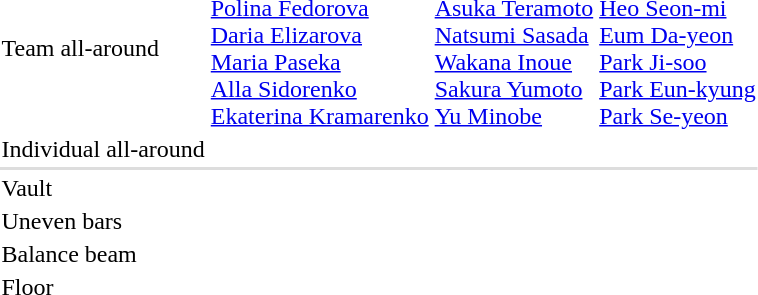<table>
<tr>
<td>Team all-around<br></td>
<td><br><a href='#'>Polina Fedorova</a> <br><a href='#'>Daria Elizarova</a><br><a href='#'>Maria Paseka</a><br><a href='#'>Alla Sidorenko</a><br><a href='#'>Ekaterina Kramarenko</a></td>
<td><br><a href='#'>Asuka Teramoto</a> <br><a href='#'>Natsumi Sasada</a><br><a href='#'>Wakana Inoue</a><br><a href='#'>Sakura Yumoto</a><br><a href='#'>Yu Minobe</a></td>
<td><br><a href='#'>Heo Seon-mi</a> <br><a href='#'>Eum Da-yeon</a><br><a href='#'>Park Ji-soo</a><br><a href='#'>Park Eun-kyung</a><br><a href='#'>Park Se-yeon</a></td>
</tr>
<tr>
<td>Individual all-around<br></td>
<td></td>
<td></td>
<td></td>
</tr>
<tr bgcolor=#DDDDDD>
<td colspan=7></td>
</tr>
<tr>
<td>Vault<br></td>
<td></td>
<td></td>
<td></td>
</tr>
<tr>
<td>Uneven bars<br></td>
<td></td>
<td></td>
<td></td>
</tr>
<tr>
<td>Balance beam<br></td>
<td></td>
<td></td>
<td></td>
</tr>
<tr>
<td>Floor<br></td>
<td></td>
<td></td>
<td></td>
</tr>
</table>
